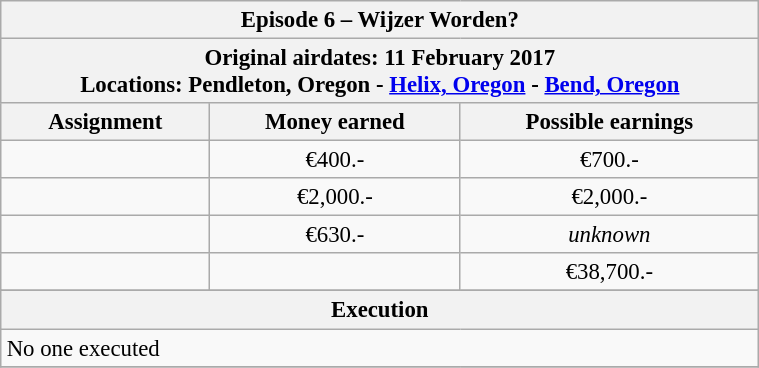<table class="wikitable" style="font-size: 95%; margin: 10px" align="right" width="40%">
<tr>
<th colspan=3>Episode 6 – Wijzer Worden?</th>
</tr>
<tr>
<th colspan=3>Original airdates: 11 February 2017<br>Locations: Pendleton, Oregon - <a href='#'>Helix, Oregon</a> - <a href='#'>Bend, Oregon</a></th>
</tr>
<tr>
<th>Assignment</th>
<th>Money earned</th>
<th>Possible earnings</th>
</tr>
<tr>
<td></td>
<td align="center">€400.-</td>
<td align="center">€700.-</td>
</tr>
<tr>
<td></td>
<td align="center">€2,000.-</td>
<td align="center">€2,000.-</td>
</tr>
<tr>
<td></td>
<td align="center">€630.-</td>
<td align="center"><em>unknown</em></td>
</tr>
<tr>
<td><strong></strong></td>
<td align="center"><strong></strong></td>
<td align="center">€38,700.-</td>
</tr>
<tr>
</tr>
<tr>
<th colspan=3>Execution</th>
</tr>
<tr>
<td colspan=3>No one executed</td>
</tr>
<tr>
</tr>
</table>
